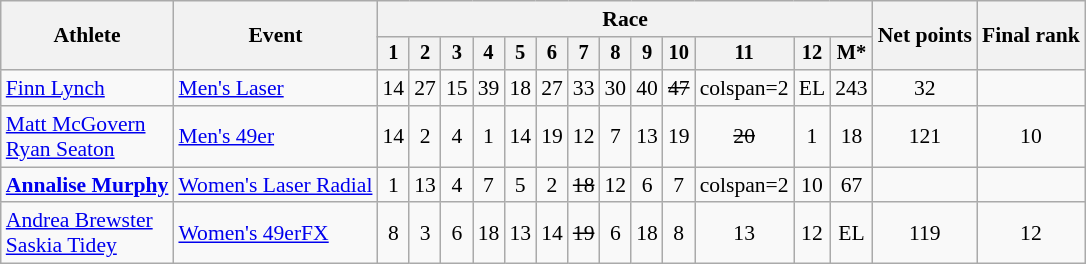<table class="wikitable" style="font-size:90%">
<tr>
<th rowspan="2">Athlete</th>
<th rowspan="2">Event</th>
<th colspan=13>Race</th>
<th rowspan=2>Net points</th>
<th rowspan=2>Final rank</th>
</tr>
<tr style="font-size:95%">
<th>1</th>
<th>2</th>
<th>3</th>
<th>4</th>
<th>5</th>
<th>6</th>
<th>7</th>
<th>8</th>
<th>9</th>
<th>10</th>
<th>11</th>
<th>12</th>
<th>M*</th>
</tr>
<tr align=center>
<td align=left><a href='#'>Finn Lynch</a></td>
<td align=left><a href='#'>Men's Laser</a></td>
<td>14</td>
<td>27</td>
<td>15</td>
<td>39</td>
<td>18</td>
<td>27</td>
<td>33</td>
<td>30</td>
<td>40</td>
<td><s>47</s></td>
<td>colspan=2 </td>
<td>EL</td>
<td>243</td>
<td>32</td>
</tr>
<tr align=center>
<td align=left><a href='#'>Matt McGovern</a><br><a href='#'>Ryan Seaton</a></td>
<td align=left><a href='#'>Men's 49er</a></td>
<td>14</td>
<td>2</td>
<td>4</td>
<td>1</td>
<td>14</td>
<td>19</td>
<td>12</td>
<td>7</td>
<td>13</td>
<td>19</td>
<td><s>20</s></td>
<td>1</td>
<td>18</td>
<td>121</td>
<td>10</td>
</tr>
<tr align=center>
<td align=left><strong><a href='#'>Annalise Murphy</a></strong></td>
<td align=left><a href='#'>Women's Laser Radial</a></td>
<td>1</td>
<td>13</td>
<td>4</td>
<td>7</td>
<td>5</td>
<td>2</td>
<td><s>18</s></td>
<td>12</td>
<td>6</td>
<td>7</td>
<td>colspan=2 </td>
<td>10</td>
<td>67</td>
<td></td>
</tr>
<tr align=center>
<td align=left><a href='#'>Andrea Brewster</a><br><a href='#'>Saskia Tidey</a></td>
<td align=left><a href='#'>Women's 49erFX</a></td>
<td>8</td>
<td>3</td>
<td>6</td>
<td>18</td>
<td>13</td>
<td>14</td>
<td><s>19</s></td>
<td>6</td>
<td>18</td>
<td>8</td>
<td>13</td>
<td>12</td>
<td>EL</td>
<td>119</td>
<td>12</td>
</tr>
</table>
